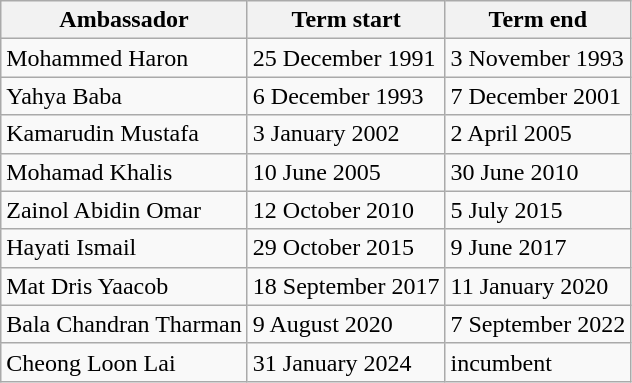<table class=wikitable>
<tr>
<th>Ambassador</th>
<th>Term start</th>
<th>Term end</th>
</tr>
<tr>
<td>Mohammed Haron</td>
<td>25 December 1991</td>
<td>3 November 1993</td>
</tr>
<tr>
<td>Yahya Baba</td>
<td>6 December 1993</td>
<td>7 December 2001</td>
</tr>
<tr>
<td>Kamarudin Mustafa</td>
<td>3 January 2002</td>
<td>2 April 2005</td>
</tr>
<tr>
<td>Mohamad Khalis</td>
<td>10 June 2005</td>
<td>30 June 2010</td>
</tr>
<tr>
<td>Zainol Abidin Omar</td>
<td>12 October 2010</td>
<td>5 July 2015</td>
</tr>
<tr>
<td>Hayati Ismail</td>
<td>29 October 2015</td>
<td>9 June 2017</td>
</tr>
<tr>
<td>Mat Dris Yaacob</td>
<td>18 September 2017</td>
<td>11 January 2020</td>
</tr>
<tr>
<td>Bala Chandran Tharman</td>
<td>9 August 2020</td>
<td>7 September 2022</td>
</tr>
<tr>
<td>Cheong Loon Lai</td>
<td>31 January 2024</td>
<td>incumbent</td>
</tr>
</table>
